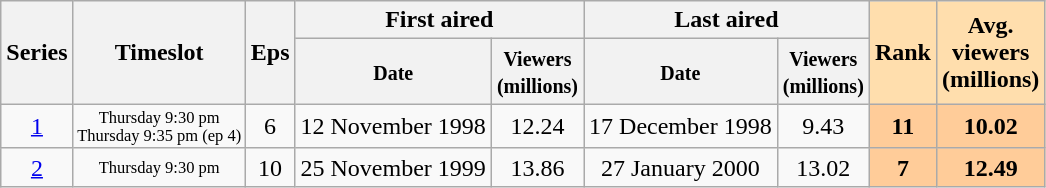<table class="wikitable" style="text-align:center;">
<tr>
<th rowspan="2">Series</th>
<th rowspan="2">Timeslot</th>
<th rowspan="2">Eps</th>
<th colspan="2">First aired</th>
<th colspan="2">Last aired</th>
<th rowspan="2" style="background:#ffdead;">Rank</th>
<th rowspan="2" style="background:#ffdead;">Avg. <br> viewers <br> (millions)</th>
</tr>
<tr>
<th><small><strong>Date</strong></small></th>
<th><small><strong>Viewers</strong> <br> <strong>(millions)</strong></small></th>
<th><small><strong>Date</strong></small></th>
<th><small><strong>Viewers</strong> <br> <strong>(millions)</strong></small></th>
</tr>
<tr>
<td><a href='#'>1</a></td>
<th style="background:#F9F9F9;font-size:11px;font-weight:normal;line-height:110%">Thursday 9:30 pm<br>Thursday 9:35 pm (ep 4)</th>
<td>6</td>
<td>12 November 1998</td>
<td>12.24</td>
<td>17 December 1998</td>
<td>9.43</td>
<td style="background:#fc9;"><strong>11</strong></td>
<td style="background:#fc9;"><strong>10.02</strong></td>
</tr>
<tr>
<td><a href='#'>2</a></td>
<th style="background:#F9F9F9;font-size:11px;font-weight:normal;line-height:110%">Thursday 9:30 pm</th>
<td>10</td>
<td>25 November 1999</td>
<td>13.86</td>
<td>27 January 2000</td>
<td>13.02</td>
<td style="background:#fc9;"><strong>7</strong></td>
<td style="background:#fc9;"><strong>12.49</strong></td>
</tr>
</table>
